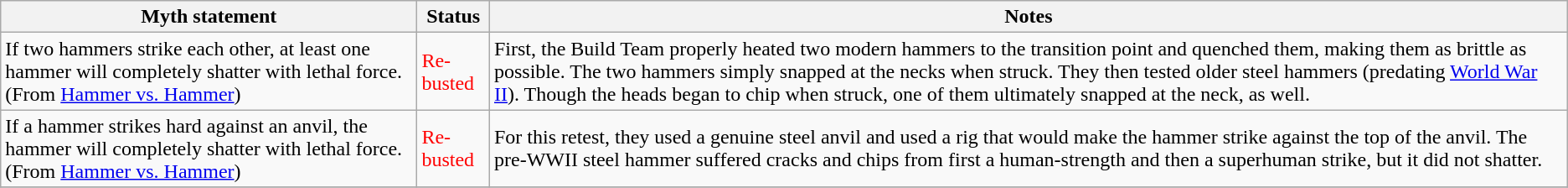<table class="wikitable plainrowheaders">
<tr>
<th>Myth statement</th>
<th>Status</th>
<th>Notes</th>
</tr>
<tr>
<td>If two hammers strike each other, at least one hammer will completely shatter with lethal force. (From <a href='#'>Hammer vs. Hammer</a>)</td>
<td style="color:red">Re-busted</td>
<td>First, the Build Team properly heated two modern hammers to the transition point and quenched them, making them as brittle as possible. The two hammers simply snapped at the necks when struck. They then tested older steel hammers (predating <a href='#'>World War II</a>). Though the heads began to chip when struck, one of them ultimately snapped at the neck, as well.</td>
</tr>
<tr>
<td>If a hammer strikes hard against an anvil, the hammer will completely shatter with lethal force. (From <a href='#'>Hammer vs. Hammer</a>)</td>
<td style="color:red">Re-busted</td>
<td>For this retest, they used a genuine steel anvil and used a rig that would make the hammer strike against the top of the anvil. The pre-WWII steel hammer suffered cracks and chips from first a human-strength and then a superhuman strike, but it did not shatter.</td>
</tr>
<tr>
</tr>
</table>
